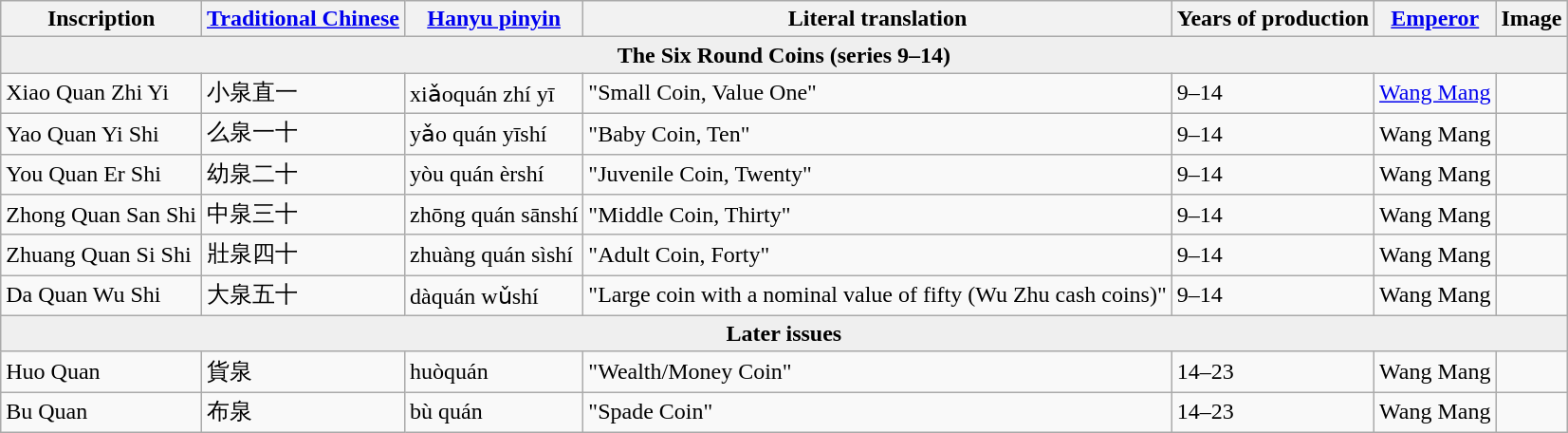<table class="wikitable">
<tr>
<th>Inscription</th>
<th><a href='#'>Traditional Chinese</a></th>
<th><a href='#'>Hanyu pinyin</a></th>
<th>Literal translation</th>
<th>Years of production</th>
<th><a href='#'>Emperor</a></th>
<th>Image</th>
</tr>
<tr>
<td colspan=7 align="center" style="background:#efefef;"><strong>The Six Round Coins (series 9–14)</strong></td>
</tr>
<tr>
<td>Xiao Quan Zhi Yi</td>
<td>小泉直一</td>
<td>xiǎoquán zhí yī</td>
<td>"Small Coin, Value One"</td>
<td>9–14</td>
<td><a href='#'>Wang Mang</a></td>
<td></td>
</tr>
<tr>
<td>Yao Quan Yi Shi</td>
<td>么泉一十</td>
<td>yǎo quán yīshí</td>
<td>"Baby Coin, Ten"</td>
<td>9–14</td>
<td>Wang Mang</td>
<td></td>
</tr>
<tr>
<td>You Quan Er Shi</td>
<td>幼泉二十</td>
<td>yòu quán èrshí</td>
<td>"Juvenile Coin, Twenty"</td>
<td>9–14</td>
<td>Wang Mang</td>
<td></td>
</tr>
<tr>
<td>Zhong Quan San Shi</td>
<td>中泉三十</td>
<td>zhōng quán sānshí</td>
<td>"Middle Coin, Thirty"</td>
<td>9–14</td>
<td>Wang Mang</td>
<td></td>
</tr>
<tr>
<td>Zhuang Quan Si Shi</td>
<td>壯泉四十</td>
<td>zhuàng quán sìshí</td>
<td>"Adult Coin, Forty"</td>
<td>9–14</td>
<td>Wang Mang</td>
<td></td>
</tr>
<tr>
<td>Da Quan Wu Shi</td>
<td>大泉五十</td>
<td>dàquán wǔshí</td>
<td>"Large coin with a nominal value of fifty (Wu Zhu cash coins)"</td>
<td>9–14</td>
<td>Wang Mang</td>
<td></td>
</tr>
<tr>
<td colspan=7 align="center" style="background:#efefef;"><strong>Later issues</strong></td>
</tr>
<tr>
<td>Huo Quan</td>
<td>貨泉</td>
<td>huòquán</td>
<td>"Wealth/Money Coin"</td>
<td>14–23</td>
<td>Wang Mang</td>
<td></td>
</tr>
<tr>
<td>Bu Quan</td>
<td>布泉</td>
<td>bù quán</td>
<td>"Spade Coin"</td>
<td>14–23</td>
<td>Wang Mang</td>
<td></td>
</tr>
</table>
